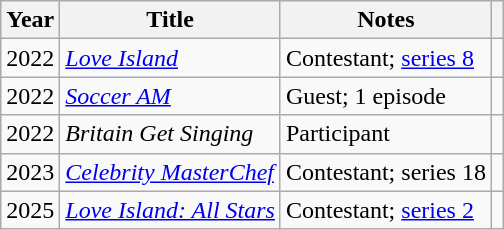<table class="wikitable">
<tr>
<th>Year</th>
<th>Title</th>
<th>Notes</th>
<th></th>
</tr>
<tr>
<td>2022</td>
<td><em><a href='#'>Love Island</a></em></td>
<td>Contestant; <a href='#'>series 8</a></td>
<td align="center"></td>
</tr>
<tr>
<td>2022</td>
<td><em><a href='#'>Soccer AM</a></em></td>
<td>Guest; 1 episode</td>
<td align="center"></td>
</tr>
<tr>
<td>2022</td>
<td><em>Britain Get Singing</em></td>
<td>Participant</td>
<td align="center"></td>
</tr>
<tr>
<td>2023</td>
<td><em><a href='#'>Celebrity MasterChef</a></em></td>
<td>Contestant; series 18</td>
<td align="center"></td>
</tr>
<tr>
<td>2025</td>
<td><em><a href='#'>Love Island: All Stars</a></em></td>
<td>Contestant; <a href='#'>series 2</a></td>
<td align="center"></td>
</tr>
</table>
